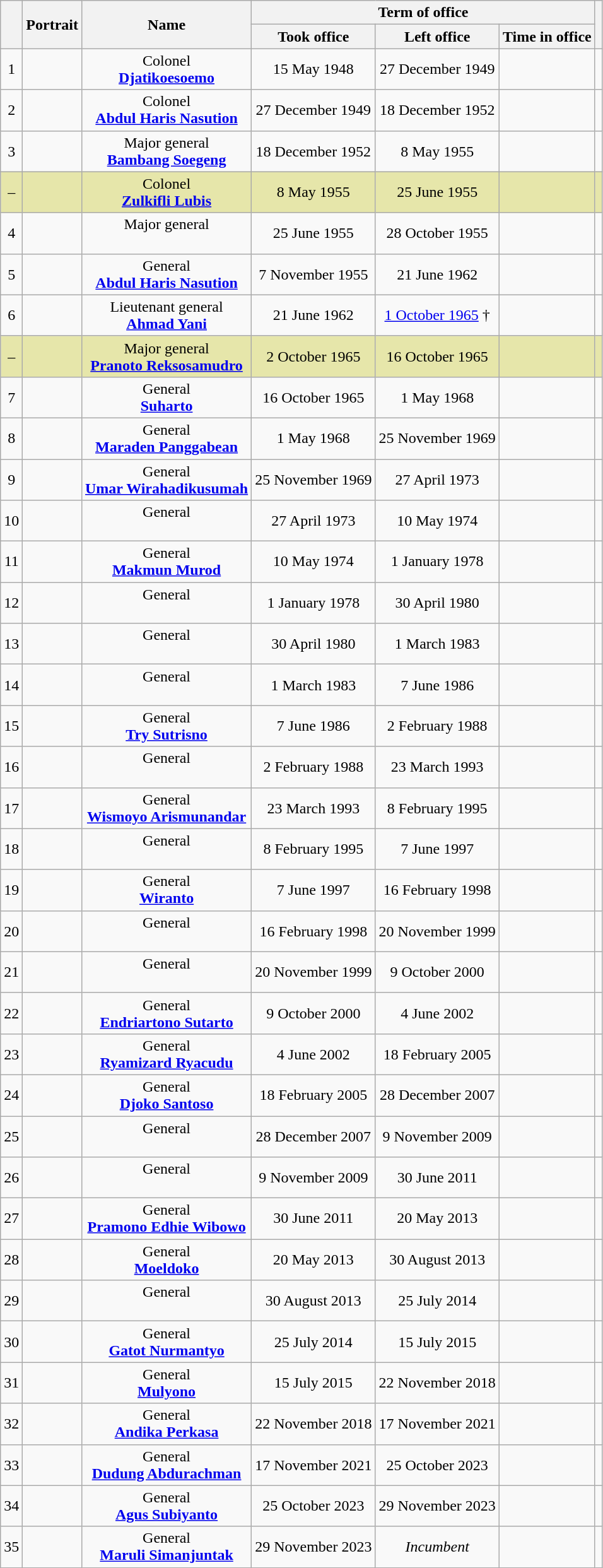<table class="wikitable" style="text-align:center">
<tr>
<th rowspan=2></th>
<th rowspan=2>Portrait</th>
<th rowspan=2>Name<br></th>
<th colspan=3>Term of office</th>
<th rowspan=2></th>
</tr>
<tr>
<th>Took office</th>
<th>Left office</th>
<th>Time in office</th>
</tr>
<tr>
<td>1</td>
<td></td>
<td>Colonel<br><strong><a href='#'>Djatikoesoemo</a></strong><br></td>
<td>15 May 1948</td>
<td>27 December 1949</td>
<td></td>
<td></td>
</tr>
<tr>
<td>2</td>
<td></td>
<td>Colonel<br><strong><a href='#'>Abdul Haris Nasution</a></strong><br></td>
<td>27 December 1949</td>
<td>18 December 1952</td>
<td></td>
<td></td>
</tr>
<tr>
<td>3</td>
<td></td>
<td>Major general<br><strong><a href='#'>Bambang Soegeng</a></strong><br></td>
<td>18 December 1952</td>
<td>8 May 1955</td>
<td></td>
<td></td>
</tr>
<tr style="background:#e6e6aa;">
<td>–</td>
<td></td>
<td>Colonel<br><strong><a href='#'>Zulkifli Lubis</a></strong><br></td>
<td>8 May 1955</td>
<td>25 June 1955</td>
<td></td>
<td></td>
</tr>
<tr>
<td>4</td>
<td></td>
<td>Major general<br><strong></strong><br></td>
<td>25 June 1955</td>
<td>28 October 1955</td>
<td></td>
<td></td>
</tr>
<tr>
<td>5</td>
<td></td>
<td>General<br><strong><a href='#'>Abdul Haris Nasution</a></strong><br></td>
<td>7 November 1955</td>
<td>21 June 1962</td>
<td></td>
<td></td>
</tr>
<tr>
<td>6</td>
<td></td>
<td>Lieutenant general<br><strong><a href='#'>Ahmad Yani</a></strong><br></td>
<td>21 June 1962</td>
<td><a href='#'>1 October 1965</a> †</td>
<td></td>
<td></td>
</tr>
<tr style="background:#e6e6aa;">
<td>–</td>
<td></td>
<td>Major general<br><strong><a href='#'>Pranoto Reksosamudro</a></strong><br></td>
<td>2 October 1965</td>
<td>16 October 1965</td>
<td></td>
<td></td>
</tr>
<tr>
<td>7</td>
<td></td>
<td>General<br><strong><a href='#'>Suharto</a></strong><br></td>
<td>16 October 1965</td>
<td>1 May 1968</td>
<td></td>
<td></td>
</tr>
<tr>
<td>8</td>
<td></td>
<td>General<br><strong><a href='#'>Maraden Panggabean</a></strong><br></td>
<td>1 May 1968</td>
<td>25 November 1969</td>
<td></td>
<td></td>
</tr>
<tr>
<td>9</td>
<td></td>
<td>General<br><strong><a href='#'>Umar Wirahadikusumah</a></strong><br></td>
<td>25 November 1969</td>
<td>27 April 1973</td>
<td></td>
<td></td>
</tr>
<tr>
<td>10</td>
<td></td>
<td>General<br><strong></strong><br></td>
<td>27 April 1973</td>
<td>10 May 1974</td>
<td></td>
<td></td>
</tr>
<tr>
<td>11</td>
<td></td>
<td>General<br><strong><a href='#'>Makmun Murod</a></strong><br></td>
<td>10 May 1974</td>
<td>1 January 1978</td>
<td></td>
<td></td>
</tr>
<tr>
<td>12</td>
<td></td>
<td>General<br><strong></strong><br></td>
<td>1 January 1978</td>
<td>30 April 1980</td>
<td></td>
<td></td>
</tr>
<tr>
<td>13</td>
<td></td>
<td>General<br><strong></strong><br></td>
<td>30 April 1980</td>
<td>1 March 1983</td>
<td></td>
<td></td>
</tr>
<tr>
<td>14</td>
<td></td>
<td>General<br><strong></strong><br></td>
<td>1 March 1983</td>
<td>7 June 1986</td>
<td></td>
<td></td>
</tr>
<tr>
<td>15</td>
<td></td>
<td>General<br><strong><a href='#'>Try Sutrisno</a></strong><br></td>
<td>7 June 1986</td>
<td>2 February 1988</td>
<td></td>
<td></td>
</tr>
<tr>
<td>16</td>
<td></td>
<td>General<br><strong></strong><br></td>
<td>2 February 1988</td>
<td>23 March 1993</td>
<td></td>
<td></td>
</tr>
<tr>
<td>17</td>
<td></td>
<td>General<br><strong><a href='#'>Wismoyo Arismunandar</a></strong><br></td>
<td>23 March 1993</td>
<td>8 February 1995</td>
<td></td>
<td></td>
</tr>
<tr>
<td>18</td>
<td></td>
<td>General<br><strong></strong><br></td>
<td>8 February 1995</td>
<td>7 June 1997</td>
<td></td>
<td></td>
</tr>
<tr>
<td>19</td>
<td></td>
<td>General<br><strong><a href='#'>Wiranto</a></strong><br></td>
<td>7 June 1997</td>
<td>16 February 1998</td>
<td></td>
<td></td>
</tr>
<tr>
<td>20</td>
<td></td>
<td>General<br><strong></strong><br></td>
<td>16 February 1998</td>
<td>20 November 1999</td>
<td></td>
<td></td>
</tr>
<tr>
<td>21</td>
<td></td>
<td>General<br><strong></strong><br></td>
<td>20 November 1999</td>
<td>9 October 2000</td>
<td></td>
<td></td>
</tr>
<tr>
<td>22</td>
<td></td>
<td>General<br><strong><a href='#'>Endriartono Sutarto</a></strong><br></td>
<td>9 October 2000</td>
<td>4 June 2002</td>
<td></td>
<td></td>
</tr>
<tr>
<td>23</td>
<td></td>
<td>General<br><strong><a href='#'>Ryamizard Ryacudu</a></strong><br></td>
<td>4 June 2002</td>
<td>18 February 2005</td>
<td></td>
<td></td>
</tr>
<tr>
<td>24</td>
<td></td>
<td>General<br><strong><a href='#'>Djoko Santoso</a></strong><br></td>
<td>18 February 2005</td>
<td>28 December 2007</td>
<td></td>
<td></td>
</tr>
<tr>
<td>25</td>
<td></td>
<td>General<br><strong></strong><br></td>
<td>28 December 2007</td>
<td>9 November 2009</td>
<td></td>
<td></td>
</tr>
<tr>
<td>26</td>
<td></td>
<td>General<br><strong></strong><br></td>
<td>9 November 2009</td>
<td>30 June 2011</td>
<td></td>
<td></td>
</tr>
<tr>
<td>27</td>
<td></td>
<td>General<br><strong><a href='#'>Pramono Edhie Wibowo</a></strong><br></td>
<td>30 June 2011</td>
<td>20 May 2013</td>
<td></td>
<td></td>
</tr>
<tr>
<td>28</td>
<td></td>
<td>General<br><strong><a href='#'>Moeldoko</a></strong><br></td>
<td>20 May 2013</td>
<td>30 August 2013</td>
<td></td>
<td></td>
</tr>
<tr>
<td>29</td>
<td></td>
<td>General<br><strong></strong><br></td>
<td>30 August 2013</td>
<td>25 July 2014</td>
<td></td>
<td></td>
</tr>
<tr>
<td>30</td>
<td></td>
<td>General<br><strong><a href='#'>Gatot Nurmantyo</a></strong><br></td>
<td>25 July 2014</td>
<td>15 July 2015</td>
<td></td>
<td></td>
</tr>
<tr>
<td>31</td>
<td></td>
<td>General<br><strong><a href='#'>Mulyono</a></strong><br></td>
<td>15 July 2015</td>
<td>22 November 2018</td>
<td></td>
<td></td>
</tr>
<tr>
<td>32</td>
<td></td>
<td>General<br><strong><a href='#'>Andika Perkasa</a></strong><br></td>
<td>22 November 2018</td>
<td>17 November 2021</td>
<td></td>
<td></td>
</tr>
<tr>
<td>33</td>
<td></td>
<td>General<br><strong><a href='#'>Dudung Abdurachman</a></strong><br></td>
<td>17 November 2021</td>
<td>25 October 2023</td>
<td></td>
<td></td>
</tr>
<tr>
<td>34</td>
<td></td>
<td>General<br><strong><a href='#'>Agus Subiyanto</a></strong><br></td>
<td>25 October 2023</td>
<td>29 November 2023</td>
<td></td>
<td></td>
</tr>
<tr>
<td>35</td>
<td></td>
<td>General<br><strong><a href='#'>Maruli Simanjuntak</a></strong><br></td>
<td>29 November 2023</td>
<td><em>Incumbent</em></td>
<td></td>
<td></td>
</tr>
</table>
